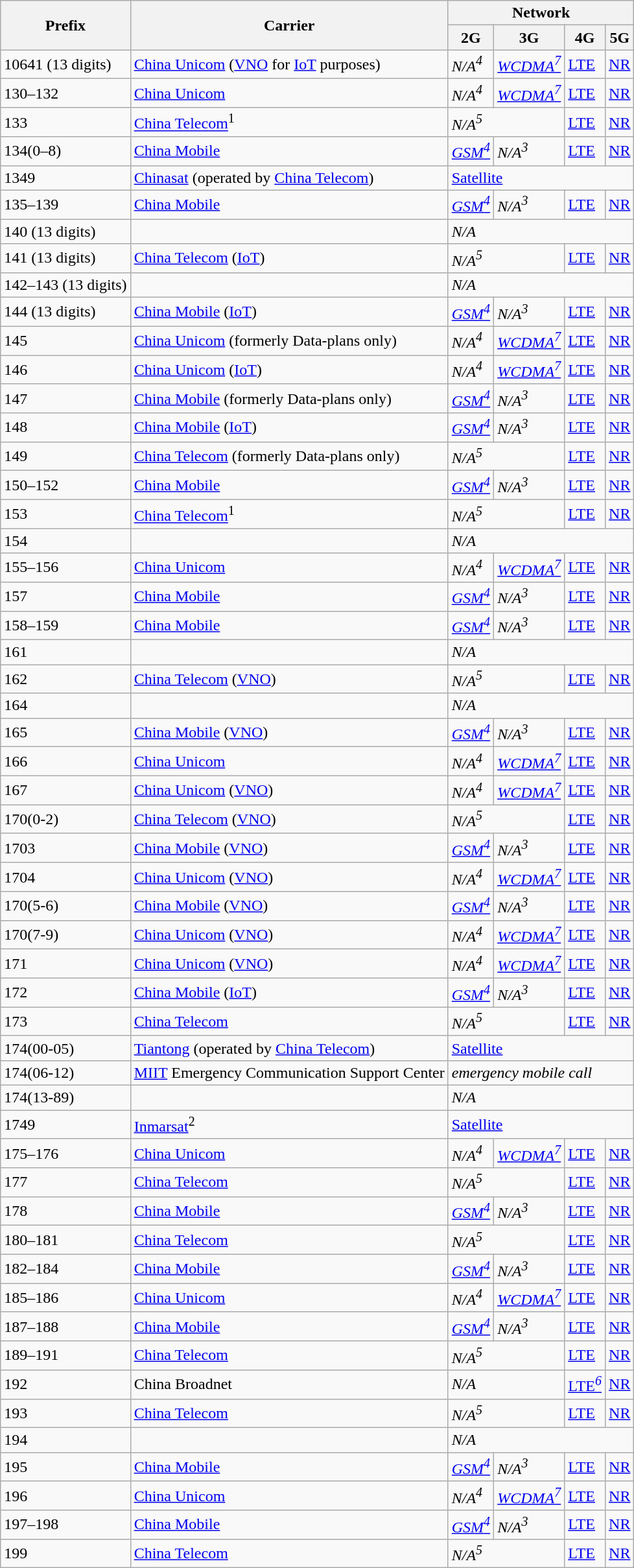<table class="wikitable">
<tr>
<th rowspan="2">Prefix</th>
<th rowspan="2">Carrier</th>
<th colspan="4">Network</th>
</tr>
<tr>
<th>2G</th>
<th>3G</th>
<th>4G</th>
<th>5G</th>
</tr>
<tr>
<td>10641 (13 digits)</td>
<td><a href='#'>China Unicom</a> (<a href='#'>VNO</a> for <a href='#'>IoT</a> purposes)</td>
<td><em>N/A<sup>4</sup></em></td>
<td><a href='#'><em>WCDMA<sup>7</sup></em></a></td>
<td><a href='#'>LTE</a></td>
<td><a href='#'>NR</a></td>
</tr>
<tr>
<td>130–132</td>
<td><a href='#'>China Unicom</a></td>
<td><em>N/A<sup>4</sup></em></td>
<td><a href='#'><em>WCDMA<sup>7</sup></em></a></td>
<td><a href='#'>LTE</a></td>
<td><a href='#'>NR</a></td>
</tr>
<tr>
<td>133</td>
<td><a href='#'>China Telecom</a><sup>1</sup></td>
<td colspan="2"><em>N/A<sup>5</sup></em></td>
<td><a href='#'>LTE</a></td>
<td><a href='#'>NR</a></td>
</tr>
<tr>
<td>134(0–8)</td>
<td><a href='#'>China Mobile</a></td>
<td><a href='#'><em>GSM<sup>4</sup></em></a></td>
<td><em>N/A<sup>3</sup></em></td>
<td><a href='#'>LTE</a></td>
<td><a href='#'>NR</a></td>
</tr>
<tr>
<td>1349</td>
<td><a href='#'>Chinasat</a> (operated by <a href='#'>China Telecom</a>)</td>
<td colspan="4"><a href='#'>Satellite</a></td>
</tr>
<tr>
<td>135–139</td>
<td><a href='#'>China Mobile</a></td>
<td><a href='#'><em>GSM<sup>4</sup></em></a></td>
<td><em>N/A<sup>3</sup></em></td>
<td><a href='#'>LTE</a></td>
<td><a href='#'>NR</a></td>
</tr>
<tr>
<td>140 (13 digits)</td>
<td></td>
<td colspan="4"><em>N/A</em></td>
</tr>
<tr>
<td>141 (13 digits)</td>
<td><a href='#'>China Telecom</a> (<a href='#'>IoT</a>)<br></td>
<td colspan="2"><em>N/A<sup>5</sup></em></td>
<td><a href='#'>LTE</a></td>
<td><a href='#'>NR</a></td>
</tr>
<tr>
<td>142–143 (13 digits)</td>
<td></td>
<td colspan="4"><em>N/A</em></td>
</tr>
<tr>
<td>144 (13 digits)</td>
<td><a href='#'>China Mobile</a> (<a href='#'>IoT</a>)<br></td>
<td><a href='#'><em>GSM<sup>4</sup></em></a></td>
<td><em>N/A<sup>3</sup></em></td>
<td><a href='#'>LTE</a></td>
<td><a href='#'>NR</a></td>
</tr>
<tr>
<td>145</td>
<td><a href='#'>China Unicom</a> (formerly Data-plans only)<br></td>
<td><em>N/A<sup>4</sup></em></td>
<td><a href='#'><em>WCDMA<sup>7</sup></em></a></td>
<td><a href='#'>LTE</a></td>
<td><a href='#'>NR</a></td>
</tr>
<tr>
<td>146</td>
<td><a href='#'>China Unicom</a> (<a href='#'>IoT</a>)</td>
<td><em>N/A<sup>4</sup></em></td>
<td><a href='#'><em>WCDMA<sup>7</sup></em></a></td>
<td><a href='#'>LTE</a></td>
<td><a href='#'>NR</a></td>
</tr>
<tr>
<td>147</td>
<td><a href='#'>China Mobile</a> (formerly Data-plans only)<br></td>
<td><a href='#'><em>GSM<sup>4</sup></em></a></td>
<td><em>N/A<sup>3</sup></em></td>
<td><a href='#'>LTE</a></td>
<td><a href='#'>NR</a></td>
</tr>
<tr>
<td>148</td>
<td><a href='#'>China Mobile</a> (<a href='#'>IoT</a>)</td>
<td><a href='#'><em>GSM<sup>4</sup></em></a></td>
<td><em>N/A<sup>3</sup></em></td>
<td><a href='#'>LTE</a></td>
<td><a href='#'>NR</a></td>
</tr>
<tr>
<td>149</td>
<td><a href='#'>China Telecom</a> (formerly Data-plans only)<br></td>
<td colspan="2"><em>N/A<sup>5</sup></em></td>
<td><a href='#'>LTE</a></td>
<td><a href='#'>NR</a></td>
</tr>
<tr>
<td>150–152</td>
<td><a href='#'>China Mobile</a></td>
<td><a href='#'><em>GSM<sup>4</sup></em></a></td>
<td><em>N/A<sup>3</sup></em></td>
<td><a href='#'>LTE</a></td>
<td><a href='#'>NR</a></td>
</tr>
<tr>
<td>153</td>
<td><a href='#'>China Telecom</a><sup>1</sup></td>
<td colspan="2"><em>N/A<sup>5</sup></em></td>
<td><a href='#'>LTE</a></td>
<td><a href='#'>NR</a></td>
</tr>
<tr>
<td>154</td>
<td></td>
<td colspan="4"><em>N/A</em></td>
</tr>
<tr>
<td>155–156</td>
<td><a href='#'>China Unicom</a></td>
<td><em>N/A<sup>4</sup></em></td>
<td><a href='#'><em>WCDMA<sup>7</sup></em></a></td>
<td><a href='#'>LTE</a></td>
<td><a href='#'>NR</a></td>
</tr>
<tr>
<td>157</td>
<td><a href='#'>China Mobile</a><br></td>
<td><a href='#'><em>GSM<sup>4</sup></em></a></td>
<td><em>N/A<sup>3</sup></em></td>
<td><a href='#'>LTE</a></td>
<td><a href='#'>NR</a></td>
</tr>
<tr>
<td>158–159</td>
<td><a href='#'>China Mobile</a></td>
<td><a href='#'><em>GSM<sup>4</sup></em></a></td>
<td><em>N/A<sup>3</sup></em></td>
<td><a href='#'>LTE</a></td>
<td><a href='#'>NR</a></td>
</tr>
<tr>
<td>161</td>
<td></td>
<td colspan="4"><em>N/A</em></td>
</tr>
<tr>
<td>162</td>
<td><a href='#'>China Telecom</a> (<a href='#'>VNO</a>)</td>
<td colspan="2"><em>N/A<sup>5</sup></em></td>
<td><a href='#'>LTE</a></td>
<td><a href='#'>NR</a></td>
</tr>
<tr>
<td>164</td>
<td></td>
<td colspan="4"><em>N/A</em></td>
</tr>
<tr>
<td>165</td>
<td><a href='#'>China Mobile</a> (<a href='#'>VNO</a>)</td>
<td><a href='#'><em>GSM<sup>4</sup></em></a></td>
<td><em>N/A<sup>3</sup></em></td>
<td><a href='#'>LTE</a></td>
<td><a href='#'>NR</a></td>
</tr>
<tr>
<td>166</td>
<td><a href='#'>China Unicom</a></td>
<td><em>N/A<sup>4</sup></em></td>
<td><a href='#'><em>WCDMA<sup>7</sup></em></a></td>
<td><a href='#'>LTE</a></td>
<td><a href='#'>NR</a></td>
</tr>
<tr>
<td>167</td>
<td><a href='#'>China Unicom</a> (<a href='#'>VNO</a>)</td>
<td><em>N/A<sup>4</sup></em></td>
<td><a href='#'><em>WCDMA<sup>7</sup></em></a></td>
<td><a href='#'>LTE</a></td>
<td><a href='#'>NR</a></td>
</tr>
<tr>
<td>170(0-2)</td>
<td><a href='#'>China Telecom</a> (<a href='#'>VNO</a>)</td>
<td colspan="2"><em>N/A<sup>5</sup></em></td>
<td><a href='#'>LTE</a></td>
<td><a href='#'>NR</a></td>
</tr>
<tr>
<td>1703</td>
<td><a href='#'>China Mobile</a> (<a href='#'>VNO</a>)</td>
<td><a href='#'><em>GSM<sup>4</sup></em></a></td>
<td><em>N/A<sup>3</sup></em></td>
<td><a href='#'>LTE</a></td>
<td><a href='#'>NR</a></td>
</tr>
<tr>
<td>1704</td>
<td><a href='#'>China Unicom</a> (<a href='#'>VNO</a>)</td>
<td><em>N/A<sup>4</sup></em></td>
<td><a href='#'><em>WCDMA<sup>7</sup></em></a></td>
<td><a href='#'>LTE</a></td>
<td><a href='#'>NR</a></td>
</tr>
<tr>
<td>170(5-6)</td>
<td><a href='#'>China Mobile</a> (<a href='#'>VNO</a>)</td>
<td><a href='#'><em>GSM<sup>4</sup></em></a></td>
<td><em>N/A<sup>3</sup></em></td>
<td><a href='#'>LTE</a></td>
<td><a href='#'>NR</a></td>
</tr>
<tr>
<td>170(7-9)</td>
<td><a href='#'>China Unicom</a> (<a href='#'>VNO</a>)</td>
<td><em>N/A<sup>4</sup></em></td>
<td><a href='#'><em>WCDMA<sup>7</sup></em></a></td>
<td><a href='#'>LTE</a></td>
<td><a href='#'>NR</a></td>
</tr>
<tr>
<td>171</td>
<td><a href='#'>China Unicom</a> (<a href='#'>VNO</a>)<br></td>
<td><em>N/A<sup>4</sup></em></td>
<td><a href='#'><em>WCDMA<sup>7</sup></em></a></td>
<td><a href='#'>LTE</a></td>
<td><a href='#'>NR</a></td>
</tr>
<tr>
<td>172</td>
<td><a href='#'>China Mobile</a> (<a href='#'>IoT</a>)<br></td>
<td><a href='#'><em>GSM<sup>4</sup></em></a></td>
<td><em>N/A<sup>3</sup></em></td>
<td><a href='#'>LTE</a></td>
<td><a href='#'>NR</a></td>
</tr>
<tr>
<td>173</td>
<td><a href='#'>China Telecom</a></td>
<td colspan="2"><em>N/A<sup>5</sup></em></td>
<td><a href='#'>LTE</a></td>
<td><a href='#'>NR</a></td>
</tr>
<tr>
<td>174(00-05)</td>
<td><a href='#'>Tiantong</a> (operated by <a href='#'>China Telecom</a>)</td>
<td colspan="4"><a href='#'>Satellite</a></td>
</tr>
<tr>
<td>174(06-12)</td>
<td><a href='#'>MIIT</a> Emergency Communication Support Center</td>
<td colspan="4"><em>emergency mobile call</em></td>
</tr>
<tr>
<td>174(13-89)</td>
<td></td>
<td colspan="4"><em>N/A</em></td>
</tr>
<tr>
<td>1749</td>
<td><a href='#'>Inmarsat</a><sup>2</sup></td>
<td colspan="4"><a href='#'>Satellite</a></td>
</tr>
<tr>
<td>175–176</td>
<td><a href='#'>China Unicom</a></td>
<td><em>N/A<sup>4</sup></em></td>
<td><a href='#'><em>WCDMA<sup>7</sup></em></a></td>
<td><a href='#'>LTE</a></td>
<td><a href='#'>NR</a></td>
</tr>
<tr>
<td>177</td>
<td><a href='#'>China Telecom</a></td>
<td colspan="2"><em>N/A<sup>5</sup></em></td>
<td><a href='#'>LTE</a></td>
<td><a href='#'>NR</a></td>
</tr>
<tr>
<td>178</td>
<td><a href='#'>China Mobile</a></td>
<td><a href='#'><em>GSM<sup>4</sup></em></a></td>
<td><em>N/A<sup>3</sup></em></td>
<td><a href='#'>LTE</a></td>
<td><a href='#'>NR</a></td>
</tr>
<tr>
<td>180–181</td>
<td><a href='#'>China Telecom</a></td>
<td colspan="2"><em>N/A<sup>5</sup></em></td>
<td><a href='#'>LTE</a></td>
<td><a href='#'>NR</a></td>
</tr>
<tr>
<td>182–184</td>
<td><a href='#'>China Mobile</a></td>
<td><a href='#'><em>GSM<sup>4</sup></em></a></td>
<td><em>N/A<sup>3</sup></em></td>
<td><a href='#'>LTE</a></td>
<td><a href='#'>NR</a></td>
</tr>
<tr>
<td>185–186</td>
<td><a href='#'>China Unicom</a></td>
<td><em>N/A<sup>4</sup></em></td>
<td><a href='#'><em>WCDMA<sup>7</sup></em></a></td>
<td><a href='#'>LTE</a></td>
<td><a href='#'>NR</a></td>
</tr>
<tr>
<td>187–188</td>
<td><a href='#'>China Mobile</a></td>
<td><a href='#'><em>GSM<sup>4</sup></em></a></td>
<td><em>N/A<sup>3</sup></em></td>
<td><a href='#'>LTE</a></td>
<td><a href='#'>NR</a></td>
</tr>
<tr>
<td>189–191</td>
<td><a href='#'>China Telecom</a></td>
<td colspan="2"><em>N/A<sup>5</sup></em></td>
<td><a href='#'>LTE</a></td>
<td><a href='#'>NR</a></td>
</tr>
<tr>
<td>192</td>
<td>China Broadnet</td>
<td colspan="2"><em>N/A</em></td>
<td><a href='#'>LTE<em><sup>6</sup></em></a></td>
<td><a href='#'>NR</a></td>
</tr>
<tr>
<td>193</td>
<td><a href='#'>China Telecom</a></td>
<td colspan="2"><em>N/A<sup>5</sup></em></td>
<td><a href='#'>LTE</a></td>
<td><a href='#'>NR</a></td>
</tr>
<tr>
<td>194</td>
<td></td>
<td colspan="4"><em>N/A</em></td>
</tr>
<tr>
<td>195</td>
<td><a href='#'>China Mobile</a></td>
<td><a href='#'><em>GSM<sup>4</sup></em></a></td>
<td><em>N/A<sup>3</sup></em></td>
<td><a href='#'>LTE</a></td>
<td><a href='#'>NR</a></td>
</tr>
<tr>
<td>196</td>
<td><a href='#'>China Unicom</a></td>
<td><em>N/A<sup>4</sup></em></td>
<td><a href='#'><em>WCDMA<sup>7</sup></em></a></td>
<td><a href='#'>LTE</a></td>
<td><a href='#'>NR</a></td>
</tr>
<tr>
<td>197–198</td>
<td><a href='#'>China Mobile</a></td>
<td><a href='#'><em>GSM<sup>4</sup></em></a></td>
<td><em>N/A<sup>3</sup></em></td>
<td><a href='#'>LTE</a></td>
<td><a href='#'>NR</a></td>
</tr>
<tr>
<td>199</td>
<td><a href='#'>China Telecom</a></td>
<td colspan="2"><em>N/A<sup>5</sup></em></td>
<td><a href='#'>LTE</a></td>
<td><a href='#'>NR</a></td>
</tr>
</table>
